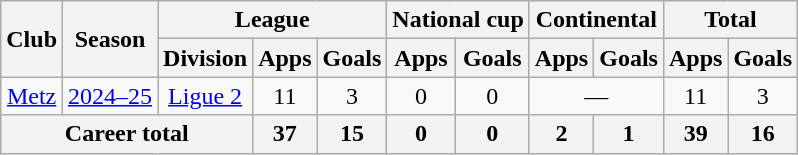<table class="wikitable" style="text-align: center">
<tr>
<th rowspan="2">Club</th>
<th rowspan="2">Season</th>
<th colspan="3">League</th>
<th colspan="2">National cup</th>
<th colspan="2">Continental</th>
<th colspan="2">Total</th>
</tr>
<tr>
<th>Division</th>
<th>Apps</th>
<th>Goals</th>
<th>Apps</th>
<th>Goals</th>
<th>Apps</th>
<th>Goals</th>
<th>Apps</th>
<th>Goals</th>
</tr>
<tr>
<td><a href='#'>Metz</a></td>
<td><a href='#'>2024–25</a></td>
<td><a href='#'>Ligue 2</a></td>
<td>11</td>
<td>3</td>
<td>0</td>
<td>0</td>
<td colspan="2">—</td>
<td>11</td>
<td>3</td>
</tr>
<tr>
<th colspan="3">Career total</th>
<th>37</th>
<th>15</th>
<th>0</th>
<th>0</th>
<th>2</th>
<th>1</th>
<th>39</th>
<th>16</th>
</tr>
</table>
